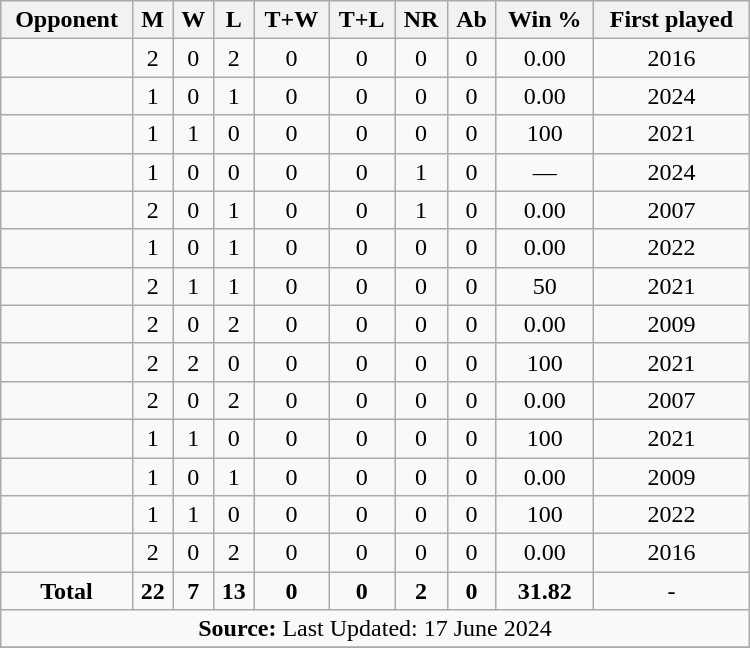<table class="wikitable" style="text-align: center; width: 500px;">
<tr>
<th>Opponent</th>
<th>M</th>
<th>W</th>
<th>L</th>
<th>T+W</th>
<th>T+L</th>
<th>NR</th>
<th>Ab</th>
<th>Win %</th>
<th>First played</th>
</tr>
<tr>
<td align="left"></td>
<td>2</td>
<td>0</td>
<td>2</td>
<td>0</td>
<td>0</td>
<td>0</td>
<td>0</td>
<td>0.00</td>
<td>2016</td>
</tr>
<tr>
<td align="left"></td>
<td>1</td>
<td>0</td>
<td>1</td>
<td>0</td>
<td>0</td>
<td>0</td>
<td>0</td>
<td>0.00</td>
<td>2024</td>
</tr>
<tr>
<td align="left"></td>
<td>1</td>
<td>1</td>
<td>0</td>
<td>0</td>
<td>0</td>
<td>0</td>
<td>0</td>
<td>100</td>
<td>2021</td>
</tr>
<tr>
<td align="left"></td>
<td>1</td>
<td>0</td>
<td>0</td>
<td>0</td>
<td>0</td>
<td>1</td>
<td>0</td>
<td>—</td>
<td>2024</td>
</tr>
<tr>
<td align="left"></td>
<td>2</td>
<td>0</td>
<td>1</td>
<td>0</td>
<td>0</td>
<td>1</td>
<td>0</td>
<td>0.00</td>
<td>2007</td>
</tr>
<tr>
<td align="left"></td>
<td>1</td>
<td>0</td>
<td>1</td>
<td>0</td>
<td>0</td>
<td>0</td>
<td>0</td>
<td>0.00</td>
<td>2022</td>
</tr>
<tr>
<td align="left"></td>
<td>2</td>
<td>1</td>
<td>1</td>
<td>0</td>
<td>0</td>
<td>0</td>
<td>0</td>
<td>50</td>
<td>2021</td>
</tr>
<tr>
<td align="left"></td>
<td>2</td>
<td>0</td>
<td>2</td>
<td>0</td>
<td>0</td>
<td>0</td>
<td>0</td>
<td>0.00</td>
<td>2009</td>
</tr>
<tr>
<td align="left"></td>
<td>2</td>
<td>2</td>
<td>0</td>
<td>0</td>
<td>0</td>
<td>0</td>
<td>0</td>
<td>100</td>
<td>2021</td>
</tr>
<tr>
<td align="left"></td>
<td>2</td>
<td>0</td>
<td>2</td>
<td>0</td>
<td>0</td>
<td>0</td>
<td>0</td>
<td>0.00</td>
<td>2007</td>
</tr>
<tr>
<td align="left"></td>
<td>1</td>
<td>1</td>
<td>0</td>
<td>0</td>
<td>0</td>
<td>0</td>
<td>0</td>
<td>100</td>
<td>2021</td>
</tr>
<tr>
<td align="left"></td>
<td>1</td>
<td>0</td>
<td>1</td>
<td>0</td>
<td>0</td>
<td>0</td>
<td>0</td>
<td>0.00</td>
<td>2009</td>
</tr>
<tr>
<td align="left"></td>
<td>1</td>
<td>1</td>
<td>0</td>
<td>0</td>
<td>0</td>
<td>0</td>
<td>0</td>
<td>100</td>
<td>2022</td>
</tr>
<tr>
<td align="left"></td>
<td>2</td>
<td>0</td>
<td>2</td>
<td>0</td>
<td>0</td>
<td>0</td>
<td>0</td>
<td>0.00</td>
<td>2016</td>
</tr>
<tr>
<td><strong>Total</strong></td>
<td><strong>22</strong></td>
<td><strong>7</strong></td>
<td><strong>13</strong></td>
<td><strong>0</strong></td>
<td><strong>0</strong></td>
<td><strong>2</strong></td>
<td><strong>0</strong></td>
<td><strong>31.82</strong></td>
<td>-</td>
</tr>
<tr>
<td colspan="10"><strong>Source:</strong> Last Updated: 17 June 2024</td>
</tr>
<tr>
</tr>
</table>
